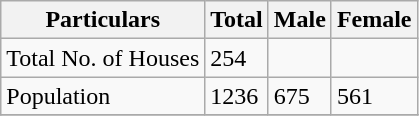<table class="wikitable sortable">
<tr>
<th>Particulars</th>
<th>Total</th>
<th>Male</th>
<th>Female</th>
</tr>
<tr>
<td>Total No. of Houses</td>
<td>254</td>
<td></td>
<td></td>
</tr>
<tr>
<td>Population</td>
<td>1236</td>
<td>675</td>
<td>561</td>
</tr>
<tr>
</tr>
</table>
